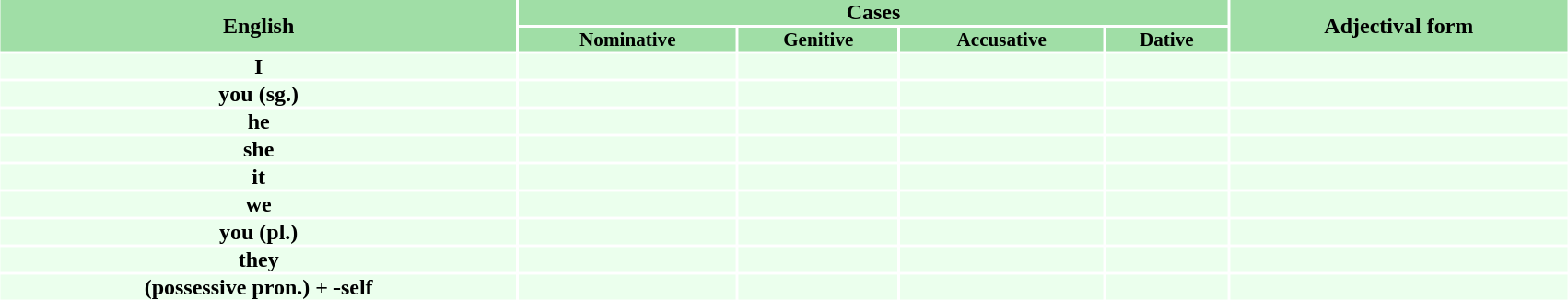<table align="center" width="90%" cellpadding="0">
<tr>
<th style="background:#A0DEA6" rowspan="2">English</th>
<th style="background:#A0DEA6" colspan="4">Cases</th>
<th style="background:#A0DEA6" rowspan="2">Adjectival form</th>
</tr>
<tr style="font-size: 88%;">
<th style="background:#A0DEA6">Nominative</th>
<th style="background:#A0DEA6">Genitive</th>
<th style="background:#A0DEA6">Accusative</th>
<th style="background:#A0DEA6">Dative</th>
</tr>
<tr>
<th style="background:#EBFFED">I</th>
<td style="background:#EBFFED"><br></td>
<td style="background:#EBFFED"><br></td>
<td style="background:#EBFFED"><br></td>
<td style="background:#EBFFED"><br></td>
<td style="background:#EBFFED"><br></td>
</tr>
<tr>
<th style="background:#EBFFED">you (sg.)</th>
<td style="background:#EBFFED"><br></td>
<td style="background:#EBFFED"><br></td>
<td style="background:#EBFFED"><br></td>
<td style="background:#EBFFED"><br></td>
<td style="background:#EBFFED"><br></td>
</tr>
<tr>
<th style="background:#EBFFED">he</th>
<td style="background:#EBFFED"><br></td>
<td style="background:#EBFFED"><br></td>
<td style="background:#EBFFED"><br></td>
<td style="background:#EBFFED"><br></td>
<td style="background:#EBFFED"><br></td>
</tr>
<tr>
<th style="background:#EBFFED">she</th>
<td style="background:#EBFFED"><br></td>
<td style="background:#EBFFED"><br></td>
<td style="background:#EBFFED"><br></td>
<td style="background:#EBFFED"><br></td>
<td style="background:#EBFFED"><br></td>
</tr>
<tr>
<th style="background:#EBFFED">it</th>
<td style="background:#EBFFED"><br></td>
<td style="background:#EBFFED"><br></td>
<td style="background:#EBFFED"><br></td>
<td style="background:#EBFFED"><br></td>
<td style="background:#EBFFED"><br></td>
</tr>
<tr>
<th style="background:#EBFFED">we</th>
<td style="background:#EBFFED"><br></td>
<td style="background:#EBFFED"><br></td>
<td style="background:#EBFFED"><br></td>
<td style="background:#EBFFED"><br></td>
<td style="background:#EBFFED"><br></td>
</tr>
<tr>
<th style="background:#EBFFED">you (pl.)</th>
<td style="background:#EBFFED"><br></td>
<td style="background:#EBFFED"><br></td>
<td style="background:#EBFFED"><br></td>
<td style="background:#EBFFED"><br></td>
<td style="background:#EBFFED"><br></td>
</tr>
<tr>
<th style="background:#EBFFED">they</th>
<td style="background:#EBFFED"><br></td>
<td style="background:#EBFFED"><br></td>
<td style="background:#EBFFED"><br></td>
<td style="background:#EBFFED"><br></td>
<td style="background:#EBFFED"><br></td>
</tr>
<tr>
<th style="background:#EBFFED">(possessive pron.) + -self</th>
<td style="background:#EBFFED"><br></td>
<td style="background:#EBFFED"><br></td>
<td style="background:#EBFFED"><br></td>
<td style="background:#EBFFED"><br></td>
<td style="background:#EBFFED"><br></td>
</tr>
</table>
